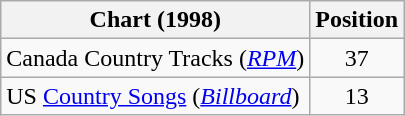<table class="wikitable sortable">
<tr>
<th scope="col">Chart (1998)</th>
<th scope="col">Position</th>
</tr>
<tr>
<td>Canada Country Tracks (<em><a href='#'>RPM</a></em>)</td>
<td align="center">37</td>
</tr>
<tr>
<td>US <a href='#'>Country Songs</a> (<em><a href='#'>Billboard</a></em>)</td>
<td align="center">13</td>
</tr>
</table>
